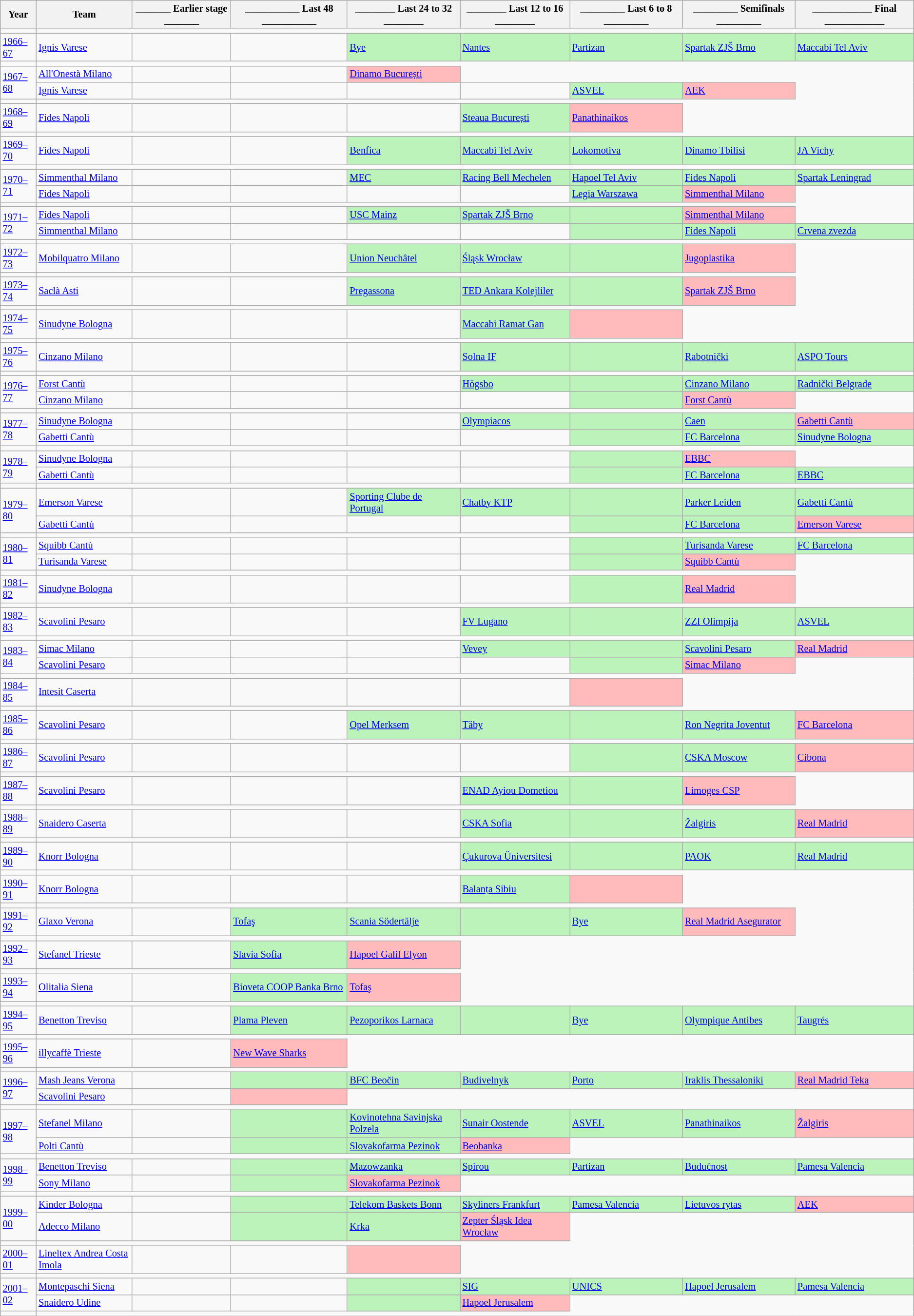<table class="wikitable" style="font-size:85%">
<tr>
<th>Year</th>
<th>Team</th>
<th>_______ Earlier stage _______</th>
<th>___________ Last 48 ___________</th>
<th>________ Last 24 to 32 ________</th>
<th>________ Last 12 to 16 ________</th>
<th>_________ Last 6 to 8 _________</th>
<th>_________ Semifinals _________</th>
<th>____________ Final ____________</th>
</tr>
<tr>
<td></td>
</tr>
<tr>
<td><a href='#'>1966–67</a></td>
<td><a href='#'>Ignis Varese</a></td>
<td></td>
<td></td>
<td bgcolor=#BBF3BB><a href='#'>Bye</a></td>
<td bgcolor=#BBF3BB> <a href='#'>Nantes</a></td>
<td bgcolor=#BBF3BB> <a href='#'>Partizan</a></td>
<td bgcolor=#BBF3BB> <a href='#'>Spartak ZJŠ Brno</a></td>
<td bgcolor=#BBF3BB> <a href='#'>Maccabi Tel Aviv</a> </td>
</tr>
<tr>
<td></td>
</tr>
<tr>
<td rowspan="2"><a href='#'>1967–68</a></td>
<td><a href='#'>All'Onestà Milano</a></td>
<td></td>
<td></td>
<td bgcolor=#FFBBBB> <a href='#'>Dinamo București</a></td>
</tr>
<tr>
<td><a href='#'>Ignis Varese</a></td>
<td></td>
<td></td>
<td></td>
<td></td>
<td bgcolor=#BBF3BB> <a href='#'>ASVEL</a></td>
<td bgcolor=#FFBBBB> <a href='#'>AEK</a></td>
</tr>
<tr>
<td></td>
</tr>
<tr>
<td><a href='#'>1968–69</a></td>
<td><a href='#'>Fides Napoli</a></td>
<td></td>
<td></td>
<td></td>
<td bgcolor=#BBF3BB> <a href='#'>Steaua București</a></td>
<td bgcolor=#FFBBBB> <a href='#'>Panathinaikos</a></td>
</tr>
<tr>
<td></td>
</tr>
<tr>
<td><a href='#'>1969–70</a></td>
<td><a href='#'>Fides Napoli</a></td>
<td></td>
<td></td>
<td bgcolor=#BBF3BB> <a href='#'>Benfica</a></td>
<td bgcolor=#BBF3BB> <a href='#'>Maccabi Tel Aviv</a></td>
<td bgcolor=#BBF3BB> <a href='#'>Lokomotiva</a></td>
<td bgcolor=#BBF3BB> <a href='#'>Dinamo Tbilisi</a></td>
<td bgcolor=#BBF3BB> <a href='#'>JA Vichy</a> </td>
</tr>
<tr>
<td></td>
</tr>
<tr>
<td rowspan="2"><a href='#'>1970–71</a></td>
<td><a href='#'>Simmenthal Milano</a></td>
<td></td>
<td></td>
<td bgcolor=#BBF3BB> <a href='#'>MEC</a></td>
<td bgcolor=#BBF3BB> <a href='#'>Racing Bell Mechelen</a></td>
<td bgcolor=#BBF3BB> <a href='#'>Hapoel Tel Aviv</a></td>
<td bgcolor=#BBF3BB> <a href='#'>Fides Napoli</a></td>
<td bgcolor=#BBF3BB> <a href='#'>Spartak Leningrad</a> </td>
</tr>
<tr>
<td><a href='#'>Fides Napoli</a></td>
<td></td>
<td></td>
<td></td>
<td></td>
<td bgcolor=#BBF3BB> <a href='#'>Legia Warszawa</a></td>
<td bgcolor=#FFBBBB> <a href='#'>Simmenthal Milano</a></td>
</tr>
<tr>
<td></td>
</tr>
<tr>
<td rowspan="2"><a href='#'>1971–72</a></td>
<td><a href='#'>Fides Napoli</a></td>
<td></td>
<td></td>
<td bgcolor=#BBF3BB> <a href='#'>USC Mainz</a></td>
<td bgcolor=#BBF3BB> <a href='#'>Spartak ZJŠ Brno</a></td>
<td bgcolor=#BBF3BB></td>
<td bgcolor=#FFBBBB> <a href='#'>Simmenthal Milano</a></td>
</tr>
<tr>
<td><a href='#'>Simmenthal Milano</a></td>
<td></td>
<td></td>
<td></td>
<td></td>
<td bgcolor=#BBF3BB></td>
<td bgcolor=#BBF3BB> <a href='#'>Fides Napoli</a></td>
<td bgcolor=#BBF3BB> <a href='#'>Crvena zvezda</a> </td>
</tr>
<tr>
<td></td>
</tr>
<tr>
<td><a href='#'>1972–73</a></td>
<td><a href='#'>Mobilquatro Milano</a></td>
<td></td>
<td></td>
<td bgcolor=#BBF3BB> <a href='#'>Union Neuchâtel</a></td>
<td bgcolor=#BBF3BB> <a href='#'>Śląsk Wrocław</a></td>
<td bgcolor=#BBF3BB></td>
<td bgcolor=#FFBBBB> <a href='#'>Jugoplastika</a></td>
</tr>
<tr>
<td></td>
</tr>
<tr>
<td><a href='#'>1973–74</a></td>
<td><a href='#'>Saclà Asti</a></td>
<td></td>
<td></td>
<td bgcolor=#BBF3BB> <a href='#'>Pregassona</a></td>
<td bgcolor=#BBF3BB> <a href='#'>TED Ankara Kolejliler</a></td>
<td bgcolor=#BBF3BB></td>
<td bgcolor=#FFBBBB> <a href='#'>Spartak ZJŠ Brno</a></td>
</tr>
<tr>
<td></td>
</tr>
<tr>
<td><a href='#'>1974–75</a></td>
<td><a href='#'>Sinudyne Bologna</a></td>
<td></td>
<td></td>
<td></td>
<td bgcolor=#BBF3BB> <a href='#'>Maccabi Ramat Gan</a></td>
<td bgcolor=#FFBBBB></td>
</tr>
<tr>
<td></td>
</tr>
<tr>
<td><a href='#'>1975–76</a></td>
<td><a href='#'>Cinzano Milano</a></td>
<td></td>
<td></td>
<td></td>
<td bgcolor=#BBF3BB> <a href='#'>Solna IF</a></td>
<td bgcolor=#BBF3BB></td>
<td bgcolor=#BBF3BB> <a href='#'>Rabotnički</a></td>
<td bgcolor=#BBF3BB> <a href='#'>ASPO Tours</a> </td>
</tr>
<tr>
<td></td>
</tr>
<tr>
<td rowspan="2"><a href='#'>1976–77</a></td>
<td><a href='#'>Forst Cantù</a></td>
<td></td>
<td></td>
<td></td>
<td bgcolor=#BBF3BB> <a href='#'>Högsbo</a></td>
<td bgcolor=#BBF3BB></td>
<td bgcolor=#BBF3BB> <a href='#'>Cinzano Milano</a></td>
<td bgcolor=#BBF3BB> <a href='#'>Radnički Belgrade</a> </td>
</tr>
<tr>
<td><a href='#'>Cinzano Milano</a></td>
<td></td>
<td></td>
<td></td>
<td></td>
<td bgcolor=#BBF3BB></td>
<td bgcolor=#FFBBBB> <a href='#'>Forst Cantù</a></td>
</tr>
<tr>
<td></td>
</tr>
<tr>
<td rowspan="2"><a href='#'>1977–78</a></td>
<td><a href='#'>Sinudyne Bologna</a></td>
<td></td>
<td></td>
<td></td>
<td bgcolor=#BBF3BB> <a href='#'>Olympiacos</a></td>
<td bgcolor=#BBF3BB></td>
<td bgcolor=#BBF3BB> <a href='#'>Caen</a></td>
<td bgcolor=#FFBBBB> <a href='#'>Gabetti Cantù</a> </td>
</tr>
<tr>
<td><a href='#'>Gabetti Cantù</a></td>
<td></td>
<td></td>
<td></td>
<td></td>
<td bgcolor=#BBF3BB></td>
<td bgcolor=#BBF3BB> <a href='#'>FC Barcelona</a></td>
<td bgcolor=#BBF3BB> <a href='#'>Sinudyne Bologna</a> </td>
</tr>
<tr>
<td></td>
</tr>
<tr>
<td rowspan="2"><a href='#'>1978–79</a></td>
<td><a href='#'>Sinudyne Bologna</a></td>
<td></td>
<td></td>
<td></td>
<td></td>
<td bgcolor=#BBF3BB></td>
<td bgcolor=#FFBBBB> <a href='#'>EBBC</a></td>
</tr>
<tr>
<td><a href='#'>Gabetti Cantù</a></td>
<td></td>
<td></td>
<td></td>
<td></td>
<td bgcolor=#BBF3BB></td>
<td bgcolor=#BBF3BB> <a href='#'>FC Barcelona</a></td>
<td bgcolor=#BBF3BB> <a href='#'>EBBC</a> </td>
</tr>
<tr>
<td></td>
</tr>
<tr>
<td rowspan="2"><a href='#'>1979–80</a></td>
<td><a href='#'>Emerson Varese</a></td>
<td></td>
<td></td>
<td bgcolor=#BBF3BB> <a href='#'>Sporting Clube de Portugal</a></td>
<td bgcolor=#BBF3BB> <a href='#'>Chatby KTP</a></td>
<td bgcolor=#BBF3BB></td>
<td bgcolor=#BBF3BB> <a href='#'>Parker Leiden</a></td>
<td bgcolor=#BBF3BB> <a href='#'>Gabetti Cantù</a> </td>
</tr>
<tr>
<td><a href='#'>Gabetti Cantù</a></td>
<td></td>
<td></td>
<td></td>
<td></td>
<td bgcolor=#BBF3BB></td>
<td bgcolor=#BBF3BB> <a href='#'>FC Barcelona</a></td>
<td bgcolor=#FFBBBB> <a href='#'>Emerson Varese</a> </td>
</tr>
<tr>
<td></td>
</tr>
<tr>
<td rowspan="2"><a href='#'>1980–81</a></td>
<td><a href='#'>Squibb Cantù</a></td>
<td></td>
<td></td>
<td></td>
<td></td>
<td bgcolor=#BBF3BB></td>
<td bgcolor=#BBF3BB> <a href='#'>Turisanda Varese</a></td>
<td bgcolor=#BBF3BB> <a href='#'>FC Barcelona</a> </td>
</tr>
<tr>
<td><a href='#'>Turisanda Varese</a></td>
<td></td>
<td></td>
<td></td>
<td></td>
<td bgcolor=#BBF3BB></td>
<td bgcolor=#FFBBBB> <a href='#'>Squibb Cantù</a></td>
</tr>
<tr>
<td></td>
</tr>
<tr>
<td><a href='#'>1981–82</a></td>
<td><a href='#'>Sinudyne Bologna</a></td>
<td></td>
<td></td>
<td></td>
<td></td>
<td bgcolor=#BBF3BB></td>
<td bgcolor=#FFBBBB> <a href='#'>Real Madrid</a></td>
</tr>
<tr>
<td></td>
</tr>
<tr>
<td><a href='#'>1982–83</a></td>
<td><a href='#'>Scavolini Pesaro</a></td>
<td></td>
<td></td>
<td></td>
<td bgcolor=#BBF3BB> <a href='#'>FV Lugano</a></td>
<td bgcolor=#BBF3BB></td>
<td bgcolor=#BBF3BB> <a href='#'>ZZI Olimpija</a></td>
<td bgcolor=#BBF3BB> <a href='#'>ASVEL</a> </td>
</tr>
<tr>
<td></td>
</tr>
<tr>
<td rowspan="2"><a href='#'>1983–84</a></td>
<td><a href='#'>Simac Milano</a></td>
<td></td>
<td></td>
<td></td>
<td bgcolor=#BBF3BB> <a href='#'>Vevey</a></td>
<td bgcolor=#BBF3BB></td>
<td bgcolor=#BBF3BB> <a href='#'>Scavolini Pesaro</a></td>
<td bgcolor=#FFBBBB> <a href='#'>Real Madrid</a> </td>
</tr>
<tr>
<td><a href='#'>Scavolini Pesaro</a></td>
<td></td>
<td></td>
<td></td>
<td></td>
<td bgcolor=#BBF3BB></td>
<td bgcolor=#FFBBBB> <a href='#'>Simac Milano</a></td>
</tr>
<tr>
<td></td>
</tr>
<tr>
<td><a href='#'>1984–85</a></td>
<td><a href='#'>Intesit Caserta</a></td>
<td></td>
<td></td>
<td></td>
<td></td>
<td bgcolor=#FFBBBB></td>
</tr>
<tr>
<td></td>
</tr>
<tr>
<td><a href='#'>1985–86</a></td>
<td><a href='#'>Scavolini Pesaro</a></td>
<td></td>
<td></td>
<td bgcolor=#BBF3BB> <a href='#'>Opel Merksem</a></td>
<td bgcolor=#BBF3BB> <a href='#'>Täby</a></td>
<td bgcolor=#BBF3BB></td>
<td bgcolor=#BBF3BB> <a href='#'>Ron Negrita Joventut</a></td>
<td bgcolor=#FFBBBB> <a href='#'>FC Barcelona</a> </td>
</tr>
<tr>
<td></td>
</tr>
<tr>
<td><a href='#'>1986–87</a></td>
<td><a href='#'>Scavolini Pesaro</a></td>
<td></td>
<td></td>
<td></td>
<td></td>
<td bgcolor=#BBF3BB></td>
<td bgcolor=#BBF3BB> <a href='#'>CSKA Moscow</a></td>
<td bgcolor=#FFBBBB> <a href='#'>Cibona</a> </td>
</tr>
<tr>
<td></td>
</tr>
<tr>
<td><a href='#'>1987–88</a></td>
<td><a href='#'>Scavolini Pesaro</a></td>
<td></td>
<td></td>
<td></td>
<td bgcolor=#BBF3BB> <a href='#'>ENAD Ayiou Dometiou</a></td>
<td bgcolor=#BBF3BB></td>
<td bgcolor=#FFBBBB> <a href='#'>Limoges CSP</a></td>
</tr>
<tr>
<td></td>
</tr>
<tr>
<td><a href='#'>1988–89</a></td>
<td><a href='#'>Snaidero Caserta</a></td>
<td></td>
<td></td>
<td></td>
<td bgcolor=#BBF3BB> <a href='#'>CSKA Sofia</a></td>
<td bgcolor=#BBF3BB></td>
<td bgcolor=#BBF3BB> <a href='#'>Žalgiris</a></td>
<td bgcolor=#FFBBBB> <a href='#'>Real Madrid</a> </td>
</tr>
<tr>
<td></td>
</tr>
<tr>
<td><a href='#'>1989–90</a></td>
<td><a href='#'>Knorr Bologna</a></td>
<td></td>
<td></td>
<td></td>
<td bgcolor=#BBF3BB> <a href='#'>Çukurova Üniversitesi</a></td>
<td bgcolor=#BBF3BB></td>
<td bgcolor=#BBF3BB> <a href='#'>PAOK</a></td>
<td bgcolor=#BBF3BB> <a href='#'>Real Madrid</a> </td>
</tr>
<tr>
<td></td>
</tr>
<tr>
<td><a href='#'>1990–91</a></td>
<td><a href='#'>Knorr Bologna</a></td>
<td></td>
<td></td>
<td></td>
<td bgcolor=#BBF3BB> <a href='#'>Balanța Sibiu</a></td>
<td bgcolor=#FFBBBB></td>
</tr>
<tr>
<td></td>
</tr>
<tr>
<td><a href='#'>1991–92</a></td>
<td><a href='#'>Glaxo Verona</a></td>
<td></td>
<td bgcolor=#BBF3BB> <a href='#'>Tofaş</a></td>
<td bgcolor=#BBF3BB> <a href='#'>Scania Södertälje</a></td>
<td bgcolor=#BBF3BB></td>
<td bgcolor=#BBF3BB><a href='#'>Bye</a></td>
<td bgcolor=#FFBBBB> <a href='#'>Real Madrid Asegurator</a></td>
</tr>
<tr>
<td></td>
</tr>
<tr>
<td><a href='#'>1992–93</a></td>
<td><a href='#'>Stefanel Trieste</a></td>
<td></td>
<td bgcolor=#BBF3BB> <a href='#'>Slavia Sofia</a></td>
<td bgcolor=#FFBBBB> <a href='#'>Hapoel Galil Elyon</a></td>
</tr>
<tr>
<td></td>
</tr>
<tr>
<td><a href='#'>1993–94</a></td>
<td><a href='#'>Olitalia Siena</a></td>
<td></td>
<td bgcolor=#BBF3BB> <a href='#'>Bioveta COOP Banka Brno</a></td>
<td bgcolor=#FFBBBB> <a href='#'>Tofaş</a></td>
</tr>
<tr>
<td></td>
</tr>
<tr>
<td><a href='#'>1994–95</a></td>
<td><a href='#'>Benetton Treviso</a></td>
<td></td>
<td bgcolor=#BBF3BB> <a href='#'>Plama Pleven</a></td>
<td bgcolor=#BBF3BB> <a href='#'>Pezoporikos Larnaca</a></td>
<td bgcolor=#BBF3BB></td>
<td bgcolor=#BBF3BB><a href='#'>Bye</a></td>
<td bgcolor=#BBF3BB> <a href='#'>Olympique Antibes</a></td>
<td bgcolor=#BBF3BB> <a href='#'>Taugrés</a> </td>
</tr>
<tr>
<td></td>
</tr>
<tr>
<td><a href='#'>1995–96</a></td>
<td><a href='#'>illycaffè Trieste</a></td>
<td></td>
<td bgcolor=#FFBBBB> <a href='#'>New Wave Sharks</a></td>
</tr>
<tr>
<td></td>
</tr>
<tr>
<td rowspan="2"><a href='#'>1996–97</a></td>
<td><a href='#'>Mash Jeans Verona</a></td>
<td></td>
<td bgcolor=#BBF3BB></td>
<td bgcolor=#BBF3BB> <a href='#'>BFC Beočin</a></td>
<td bgcolor=#BBF3BB> <a href='#'>Budivelnyk</a></td>
<td bgcolor=#BBF3BB> <a href='#'>Porto</a></td>
<td bgcolor=#BBF3BB> <a href='#'>Iraklis Thessaloniki</a></td>
<td bgcolor=#FFBBBB> <a href='#'>Real Madrid Teka</a> </td>
</tr>
<tr>
<td><a href='#'>Scavolini Pesaro</a></td>
<td></td>
<td bgcolor=#FFBBBB></td>
</tr>
<tr>
<td></td>
</tr>
<tr>
<td rowspan="2"><a href='#'>1997–98</a></td>
<td><a href='#'>Stefanel Milano</a></td>
<td></td>
<td bgcolor=#BBF3BB></td>
<td bgcolor=#BBF3BB> <a href='#'>Kovinotehna Savinjska Polzela</a></td>
<td bgcolor=#BBF3BB> <a href='#'>Sunair Oostende</a></td>
<td bgcolor=#BBF3BB> <a href='#'>ASVEL</a></td>
<td bgcolor=#BBF3BB> <a href='#'>Panathinaikos</a></td>
<td bgcolor=#FFBBBB> <a href='#'>Žalgiris</a> </td>
</tr>
<tr>
<td><a href='#'>Polti Cantù</a></td>
<td></td>
<td bgcolor=#BBF3BB></td>
<td bgcolor=#BBF3BB> <a href='#'>Slovakofarma Pezinok</a></td>
<td bgcolor=#FFBBBB> <a href='#'>Beobanka</a></td>
</tr>
<tr>
<td></td>
</tr>
<tr>
<td rowspan="2"><a href='#'>1998–99</a></td>
<td><a href='#'>Benetton Treviso</a></td>
<td></td>
<td bgcolor=#BBF3BB></td>
<td bgcolor=#BBF3BB> <a href='#'>Mazowzanka</a></td>
<td bgcolor=#BBF3BB> <a href='#'>Spirou</a></td>
<td bgcolor=#BBF3BB> <a href='#'>Partizan</a></td>
<td bgcolor=#BBF3BB> <a href='#'>Budućnost</a></td>
<td bgcolor=#BBF3BB> <a href='#'>Pamesa Valencia</a> </td>
</tr>
<tr>
<td><a href='#'>Sony Milano</a></td>
<td></td>
<td bgcolor=#BBF3BB></td>
<td bgcolor=#FFBBBB> <a href='#'>Slovakofarma Pezinok</a></td>
</tr>
<tr>
<td></td>
</tr>
<tr>
<td rowspan="2"><a href='#'>1999–00</a></td>
<td><a href='#'>Kinder Bologna</a></td>
<td></td>
<td bgcolor=#BBF3BB></td>
<td bgcolor=#BBF3BB> <a href='#'>Telekom Baskets Bonn</a></td>
<td bgcolor=#BBF3BB> <a href='#'>Skyliners Frankfurt</a></td>
<td bgcolor=#BBF3BB> <a href='#'>Pamesa Valencia</a></td>
<td bgcolor=#BBF3BB> <a href='#'>Lietuvos rytas</a></td>
<td bgcolor=#FFBBBB> <a href='#'>AEK</a> </td>
</tr>
<tr>
<td><a href='#'>Adecco Milano</a></td>
<td></td>
<td bgcolor=#BBF3BB></td>
<td bgcolor=#BBF3BB> <a href='#'>Krka</a></td>
<td bgcolor=#FFBBBB> <a href='#'>Zepter Śląsk Idea Wrocław</a></td>
</tr>
<tr>
<td></td>
</tr>
<tr>
<td><a href='#'>2000–01</a></td>
<td><a href='#'>Lineltex Andrea Costa Imola</a></td>
<td></td>
<td></td>
<td bgcolor=#FFBBBB></td>
</tr>
<tr>
<td></td>
</tr>
<tr>
<td rowspan="2"><a href='#'>2001–02</a></td>
<td><a href='#'>Montepaschi Siena</a></td>
<td></td>
<td></td>
<td bgcolor=#BBF3BB></td>
<td bgcolor=#BBF3BB> <a href='#'>SIG</a></td>
<td bgcolor=#BBF3BB> <a href='#'>UNICS</a></td>
<td bgcolor=#BBF3BB> <a href='#'>Hapoel Jerusalem</a></td>
<td bgcolor=#BBF3BB> <a href='#'>Pamesa Valencia</a> </td>
</tr>
<tr>
<td><a href='#'>Snaidero Udine</a></td>
<td></td>
<td></td>
<td bgcolor=#BBF3BB></td>
<td bgcolor=#FFBBBB> <a href='#'>Hapoel Jerusalem</a></td>
</tr>
<tr>
<td></td>
</tr>
<tr>
</tr>
</table>
